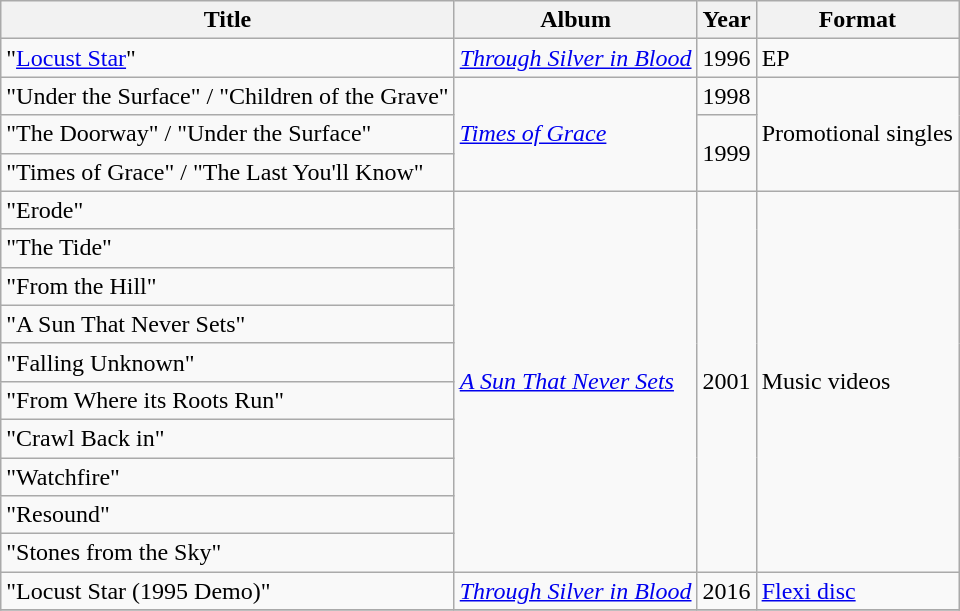<table class="wikitable">
<tr>
<th>Title</th>
<th>Album</th>
<th>Year</th>
<th>Format</th>
</tr>
<tr>
<td>"<a href='#'>Locust Star</a>"</td>
<td><em><a href='#'>Through Silver in Blood</a></em></td>
<td>1996</td>
<td>EP</td>
</tr>
<tr>
<td>"Under the Surface" / "Children of the Grave"</td>
<td rowspan="3"><em><a href='#'>Times of Grace</a></em></td>
<td>1998</td>
<td rowspan="3">Promotional singles</td>
</tr>
<tr>
<td>"The Doorway" / "Under the Surface"</td>
<td rowspan="2">1999</td>
</tr>
<tr>
<td>"Times of Grace" / "The Last You'll Know"</td>
</tr>
<tr>
<td>"Erode"</td>
<td rowspan="10"><em><a href='#'>A Sun That Never Sets</a></em></td>
<td rowspan="10">2001</td>
<td rowspan="10">Music videos</td>
</tr>
<tr>
<td>"The Tide"</td>
</tr>
<tr>
<td>"From the Hill"</td>
</tr>
<tr>
<td>"A Sun That Never Sets"</td>
</tr>
<tr>
<td>"Falling Unknown"</td>
</tr>
<tr>
<td>"From Where its Roots Run"</td>
</tr>
<tr>
<td>"Crawl Back in"</td>
</tr>
<tr>
<td>"Watchfire"</td>
</tr>
<tr>
<td>"Resound"</td>
</tr>
<tr>
<td>"Stones from the Sky"</td>
</tr>
<tr>
<td>"Locust Star (1995 Demo)"</td>
<td><em><a href='#'>Through Silver in Blood</a></em></td>
<td>2016</td>
<td><a href='#'>Flexi disc</a></td>
</tr>
<tr>
</tr>
</table>
